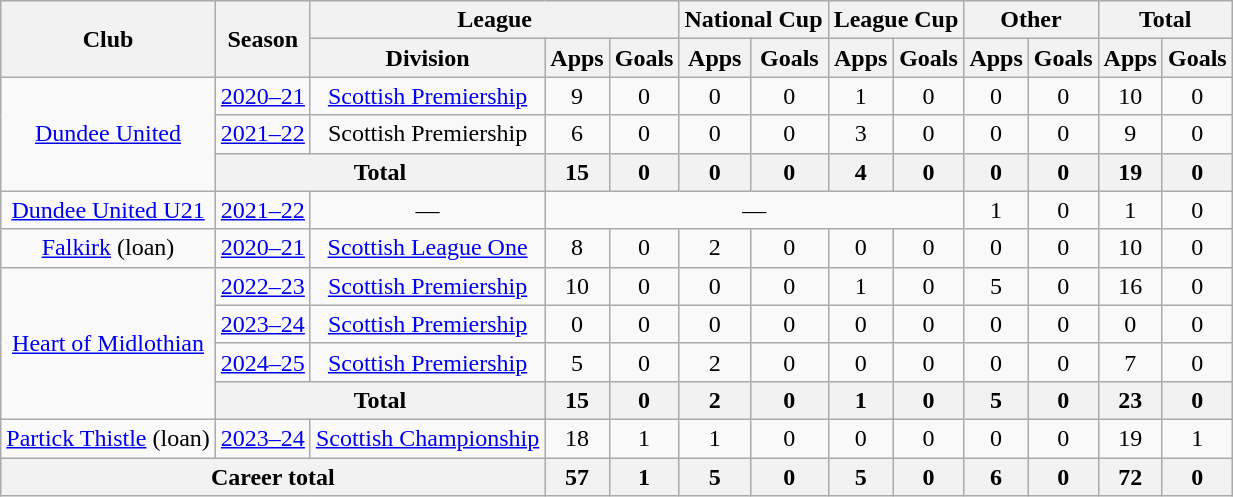<table class="wikitable" style="text-align: center">
<tr>
<th rowspan="2">Club</th>
<th rowspan="2">Season</th>
<th colspan="3">League</th>
<th colspan="2">National Cup</th>
<th colspan="2">League Cup</th>
<th colspan="2">Other</th>
<th colspan="2">Total</th>
</tr>
<tr>
<th>Division</th>
<th>Apps</th>
<th>Goals</th>
<th>Apps</th>
<th>Goals</th>
<th>Apps</th>
<th>Goals</th>
<th>Apps</th>
<th>Goals</th>
<th>Apps</th>
<th>Goals</th>
</tr>
<tr>
<td rowspan=3><a href='#'>Dundee United</a></td>
<td><a href='#'>2020–21</a></td>
<td><a href='#'>Scottish Premiership</a></td>
<td>9</td>
<td>0</td>
<td>0</td>
<td>0</td>
<td>1</td>
<td>0</td>
<td>0</td>
<td>0</td>
<td>10</td>
<td>0</td>
</tr>
<tr>
<td><a href='#'>2021–22</a></td>
<td>Scottish Premiership</td>
<td>6</td>
<td>0</td>
<td>0</td>
<td>0</td>
<td>3</td>
<td>0</td>
<td>0</td>
<td>0</td>
<td>9</td>
<td>0</td>
</tr>
<tr>
<th colspan=2>Total</th>
<th>15</th>
<th>0</th>
<th>0</th>
<th>0</th>
<th>4</th>
<th>0</th>
<th>0</th>
<th>0</th>
<th>19</th>
<th>0</th>
</tr>
<tr>
<td><a href='#'>Dundee United U21</a></td>
<td><a href='#'>2021–22</a></td>
<td>—</td>
<td colspan=6>—</td>
<td>1</td>
<td>0</td>
<td>1</td>
<td>0</td>
</tr>
<tr>
<td><a href='#'>Falkirk</a> (loan)</td>
<td><a href='#'>2020–21</a></td>
<td><a href='#'>Scottish League One</a></td>
<td>8</td>
<td>0</td>
<td>2</td>
<td>0</td>
<td>0</td>
<td>0</td>
<td>0</td>
<td>0</td>
<td>10</td>
<td>0</td>
</tr>
<tr>
<td rowspan="4"><a href='#'>Heart of Midlothian</a></td>
<td><a href='#'>2022–23</a></td>
<td><a href='#'>Scottish Premiership</a></td>
<td>10</td>
<td>0</td>
<td>0</td>
<td>0</td>
<td>1</td>
<td>0</td>
<td>5</td>
<td>0</td>
<td>16</td>
<td>0</td>
</tr>
<tr>
<td><a href='#'>2023–24</a></td>
<td><a href='#'>Scottish Premiership</a></td>
<td>0</td>
<td>0</td>
<td>0</td>
<td>0</td>
<td>0</td>
<td>0</td>
<td>0</td>
<td>0</td>
<td>0</td>
<td>0</td>
</tr>
<tr>
<td><a href='#'>2024–25</a></td>
<td><a href='#'>Scottish Premiership</a></td>
<td>5</td>
<td>0</td>
<td>2</td>
<td>0</td>
<td>0</td>
<td>0</td>
<td>0</td>
<td>0</td>
<td>7</td>
<td>0</td>
</tr>
<tr>
<th colspan=2>Total</th>
<th>15</th>
<th>0</th>
<th>2</th>
<th>0</th>
<th>1</th>
<th>0</th>
<th>5</th>
<th>0</th>
<th>23</th>
<th>0</th>
</tr>
<tr>
<td><a href='#'>Partick Thistle</a> (loan)</td>
<td><a href='#'>2023–24</a></td>
<td><a href='#'>Scottish Championship</a></td>
<td>18</td>
<td>1</td>
<td>1</td>
<td>0</td>
<td>0</td>
<td>0</td>
<td>0</td>
<td>0</td>
<td>19</td>
<td>1</td>
</tr>
<tr>
<th colspan="3">Career total</th>
<th>57</th>
<th>1</th>
<th>5</th>
<th>0</th>
<th>5</th>
<th>0</th>
<th>6</th>
<th>0</th>
<th>72</th>
<th>0</th>
</tr>
</table>
